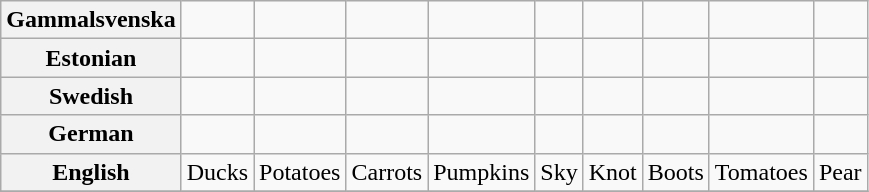<table class="wikitable">
<tr>
<th>Gammalsvenska</th>
<td></td>
<td></td>
<td></td>
<td></td>
<td></td>
<td></td>
<td></td>
<td></td>
<td></td>
</tr>
<tr>
<th>Estonian</th>
<td></td>
<td></td>
<td></td>
<td></td>
<td></td>
<td></td>
<td></td>
<td></td>
<td></td>
</tr>
<tr>
<th>Swedish</th>
<td></td>
<td></td>
<td></td>
<td></td>
<td></td>
<td></td>
<td></td>
<td></td>
<td></td>
</tr>
<tr>
<th>German</th>
<td></td>
<td></td>
<td></td>
<td></td>
<td></td>
<td></td>
<td></td>
<td></td>
<td></td>
</tr>
<tr>
<th>English</th>
<td>Ducks</td>
<td>Potatoes</td>
<td>Carrots</td>
<td>Pumpkins</td>
<td>Sky</td>
<td>Knot</td>
<td>Boots</td>
<td>Tomatoes</td>
<td>Pear</td>
</tr>
<tr>
</tr>
</table>
